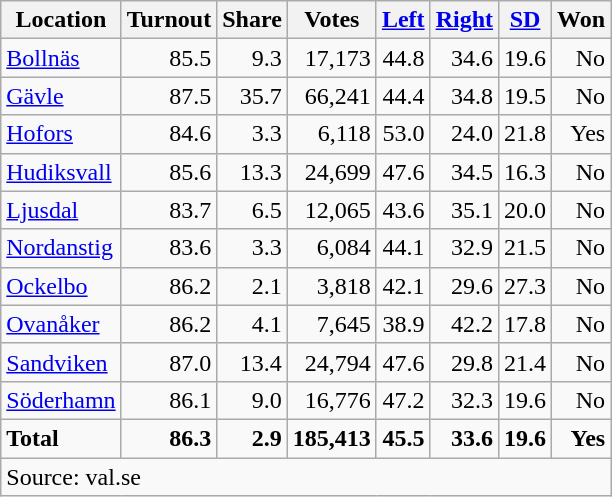<table class="wikitable sortable" style=text-align:right>
<tr>
<th>Location</th>
<th>Turnout</th>
<th>Share</th>
<th>Votes</th>
<th><a href='#'>Left</a></th>
<th><a href='#'>Right</a></th>
<th><a href='#'>SD</a></th>
<th>Won</th>
</tr>
<tr>
<td align=left><a href='#'>Bollnäs</a></td>
<td>85.5</td>
<td>9.3</td>
<td>17,173</td>
<td>44.8</td>
<td>34.6</td>
<td>19.6</td>
<td>No</td>
</tr>
<tr>
<td align=left><a href='#'>Gävle</a></td>
<td>87.5</td>
<td>35.7</td>
<td>66,241</td>
<td>44.4</td>
<td>34.8</td>
<td>19.5</td>
<td>No</td>
</tr>
<tr>
<td align=left><a href='#'>Hofors</a></td>
<td>84.6</td>
<td>3.3</td>
<td>6,118</td>
<td>53.0</td>
<td>24.0</td>
<td>21.8</td>
<td>Yes</td>
</tr>
<tr>
<td align=left><a href='#'>Hudiksvall</a></td>
<td>85.6</td>
<td>13.3</td>
<td>24,699</td>
<td>47.6</td>
<td>34.5</td>
<td>16.3</td>
<td>No</td>
</tr>
<tr>
<td align=left><a href='#'>Ljusdal</a></td>
<td>83.7</td>
<td>6.5</td>
<td>12,065</td>
<td>43.6</td>
<td>35.1</td>
<td>20.0</td>
<td>No</td>
</tr>
<tr>
<td align=left><a href='#'>Nordanstig</a></td>
<td>83.6</td>
<td>3.3</td>
<td>6,084</td>
<td>44.1</td>
<td>32.9</td>
<td>21.5</td>
<td>No</td>
</tr>
<tr>
<td align=left><a href='#'>Ockelbo</a></td>
<td>86.2</td>
<td>2.1</td>
<td>3,818</td>
<td>42.1</td>
<td>29.6</td>
<td>27.3</td>
<td>No</td>
</tr>
<tr>
<td align=left><a href='#'>Ovanåker</a></td>
<td>86.2</td>
<td>4.1</td>
<td>7,645</td>
<td>38.9</td>
<td>42.2</td>
<td>17.8</td>
<td>No</td>
</tr>
<tr>
<td align=left><a href='#'>Sandviken</a></td>
<td>87.0</td>
<td>13.4</td>
<td>24,794</td>
<td>47.6</td>
<td>29.8</td>
<td>21.4</td>
<td>No</td>
</tr>
<tr>
<td align=left><a href='#'>Söderhamn</a></td>
<td>86.1</td>
<td>9.0</td>
<td>16,776</td>
<td>47.2</td>
<td>32.3</td>
<td>19.6</td>
<td>No</td>
</tr>
<tr>
<td align=left><strong>Total</strong></td>
<td><strong>86.3</strong></td>
<td><strong>2.9</strong></td>
<td><strong>185,413</strong></td>
<td><strong>45.5</strong></td>
<td><strong>33.6</strong></td>
<td><strong>19.6</strong></td>
<td><strong>Yes</strong></td>
</tr>
<tr>
<td align=left colspan=8>Source: val.se</td>
</tr>
</table>
